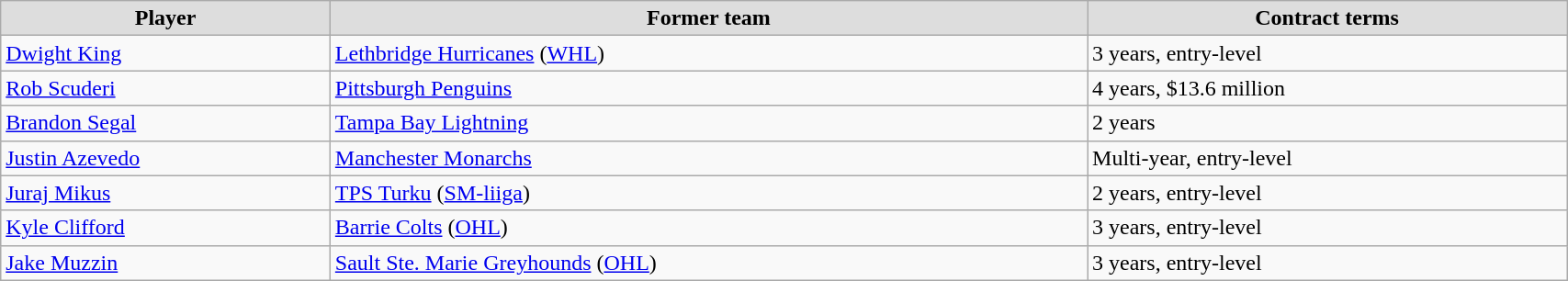<table class="wikitable" width=90%>
<tr align="center"  bgcolor="#dddddd">
<td><strong>Player</strong></td>
<td><strong>Former team</strong></td>
<td><strong>Contract terms</strong></td>
</tr>
<tr>
<td><a href='#'>Dwight King</a></td>
<td><a href='#'>Lethbridge Hurricanes</a> (<a href='#'>WHL</a>)</td>
<td>3 years, entry-level</td>
</tr>
<tr>
<td><a href='#'>Rob Scuderi</a></td>
<td><a href='#'>Pittsburgh Penguins</a></td>
<td>4 years, $13.6 million</td>
</tr>
<tr>
<td><a href='#'>Brandon Segal</a></td>
<td><a href='#'>Tampa Bay Lightning</a></td>
<td>2 years</td>
</tr>
<tr>
<td><a href='#'>Justin Azevedo</a></td>
<td><a href='#'>Manchester Monarchs</a></td>
<td>Multi-year, entry-level</td>
</tr>
<tr>
<td><a href='#'>Juraj Mikus</a></td>
<td><a href='#'>TPS Turku</a> (<a href='#'>SM-liiga</a>)</td>
<td>2 years, entry-level</td>
</tr>
<tr>
<td><a href='#'>Kyle Clifford</a></td>
<td><a href='#'>Barrie Colts</a> (<a href='#'>OHL</a>)</td>
<td>3 years, entry-level</td>
</tr>
<tr>
<td><a href='#'>Jake Muzzin</a></td>
<td><a href='#'>Sault Ste. Marie Greyhounds</a> (<a href='#'>OHL</a>)</td>
<td>3 years, entry-level</td>
</tr>
</table>
